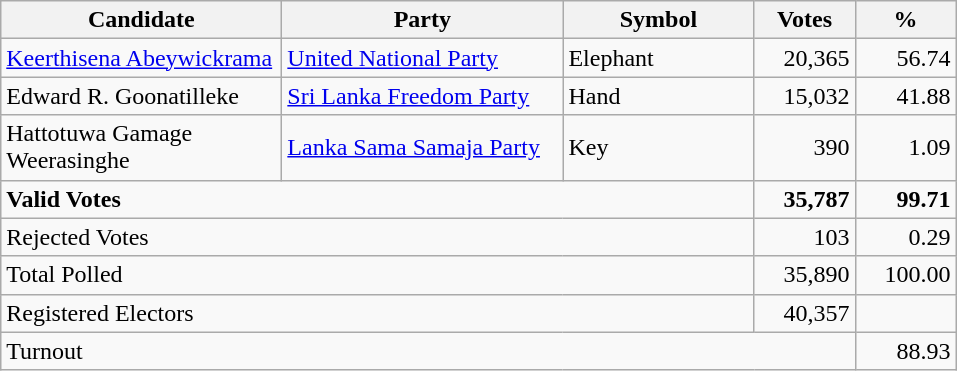<table class="wikitable" border="1" style="text-align:right;">
<tr>
<th align=left width="180">Candidate</th>
<th align=left width="180">Party</th>
<th align=left width="120">Symbol</th>
<th align=left width="60">Votes</th>
<th align=left width="60">%</th>
</tr>
<tr>
<td align=left><a href='#'>Keerthisena Abeywickrama</a></td>
<td align="left"><a href='#'>United National Party</a></td>
<td align=left>Elephant</td>
<td align=right>20,365</td>
<td align=right>56.74</td>
</tr>
<tr>
<td align=left>Edward R. Goonatilleke</td>
<td align=left><a href='#'>Sri Lanka Freedom Party</a></td>
<td align=left>Hand</td>
<td align=right>15,032</td>
<td align=right>41.88</td>
</tr>
<tr>
<td align=left>Hattotuwa Gamage Weerasinghe</td>
<td align=left><a href='#'>Lanka Sama Samaja Party</a></td>
<td align=left>Key</td>
<td align=right>390</td>
<td align=right>1.09</td>
</tr>
<tr>
<td align=left colspan=3><strong>Valid Votes</strong></td>
<td align=right><strong>35,787</strong></td>
<td align=right><strong>99.71</strong></td>
</tr>
<tr>
<td align=left colspan=3>Rejected Votes</td>
<td align=right>103</td>
<td align=right>0.29</td>
</tr>
<tr>
<td align=left colspan=3>Total Polled</td>
<td align=right>35,890</td>
<td align=right>100.00</td>
</tr>
<tr>
<td align=left colspan=3>Registered Electors</td>
<td align=right>40,357</td>
<td></td>
</tr>
<tr>
<td align=left colspan=4>Turnout</td>
<td align=right>88.93</td>
</tr>
</table>
